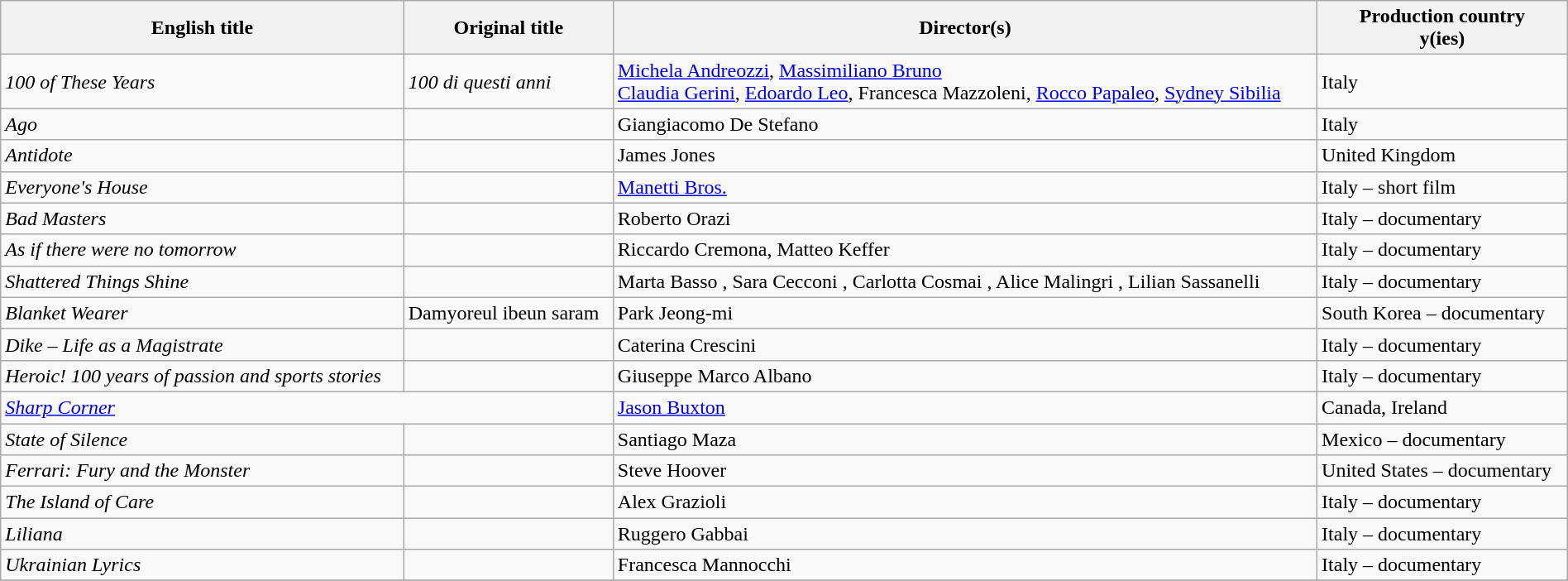<table class="sortable wikitable" style="width:100%; margin-bottom:4px" cellpadding="5">
<tr>
<th scope="col">English title</th>
<th scope="col">Original title</th>
<th scope="col">Director(s)</th>
<th scope="col">Production country<br>y(ies)</th>
</tr>
<tr>
<td><em>100 of These Years</em></td>
<td><em>100 di questi anni</em></td>
<td><a href='#'>Michela Andreozzi</a>, <a href='#'>Massimiliano Bruno</a><br><a href='#'>Claudia Gerini</a>, <a href='#'>Edoardo Leo</a>, Francesca Mazzoleni, <a href='#'>Rocco Papaleo</a>, <a href='#'>Sydney Sibilia</a></td>
<td>Italy</td>
</tr>
<tr>
<td><em>Ago</em></td>
<td></td>
<td>Giangiacomo De Stefano</td>
<td>Italy</td>
</tr>
<tr>
<td><em>Antidote</em></td>
<td></td>
<td>James Jones</td>
<td>United Kingdom</td>
</tr>
<tr>
<td><em>Everyone's House</em></td>
<td></td>
<td><a href='#'>Manetti Bros.</a></td>
<td>Italy – short film</td>
</tr>
<tr>
<td><em>Bad Masters</em></td>
<td></td>
<td>Roberto Orazi</td>
<td>Italy – documentary</td>
</tr>
<tr>
<td><em>As if there were no tomorrow</em></td>
<td></td>
<td>Riccardo Cremona, Matteo Keffer</td>
<td>Italy – documentary</td>
</tr>
<tr>
<td><em>Shattered Things Shine</em></td>
<td></td>
<td>Marta Basso , Sara Cecconi , Carlotta Cosmai , Alice Malingri , Lilian Sassanelli</td>
<td>Italy – documentary</td>
</tr>
<tr>
<td><em>Blanket Wearer</em></td>
<td>Damyoreul ibeun saram</td>
<td>Park Jeong-mi</td>
<td>South Korea – documentary</td>
</tr>
<tr>
<td><em>Dike – Life as a Magistrate</em></td>
<td></td>
<td>Caterina Crescini</td>
<td>Italy – documentary</td>
</tr>
<tr>
<td><em>Heroic! 100 years of passion and sports stories</em></td>
<td></td>
<td>Giuseppe Marco Albano</td>
<td>Italy – documentary</td>
</tr>
<tr>
<td colspan=2><em><a href='#'>Sharp Corner</a></em></td>
<td><a href='#'>Jason Buxton</a></td>
<td>Canada, Ireland</td>
</tr>
<tr>
<td><em>State of Silence</em></td>
<td></td>
<td>Santiago Maza</td>
<td>Mexico – documentary</td>
</tr>
<tr>
<td><em>Ferrari: Fury and the Monster</em></td>
<td></td>
<td>Steve Hoover</td>
<td>United States – documentary</td>
</tr>
<tr>
<td><em>The Island of Care</em></td>
<td></td>
<td>Alex Grazioli</td>
<td>Italy – documentary</td>
</tr>
<tr>
<td><em>Liliana</em></td>
<td></td>
<td>Ruggero Gabbai</td>
<td>Italy – documentary</td>
</tr>
<tr>
<td><em>Ukrainian Lyrics</em></td>
<td></td>
<td>Francesca Mannocchi</td>
<td>Italy – documentary</td>
</tr>
<tr>
</tr>
</table>
